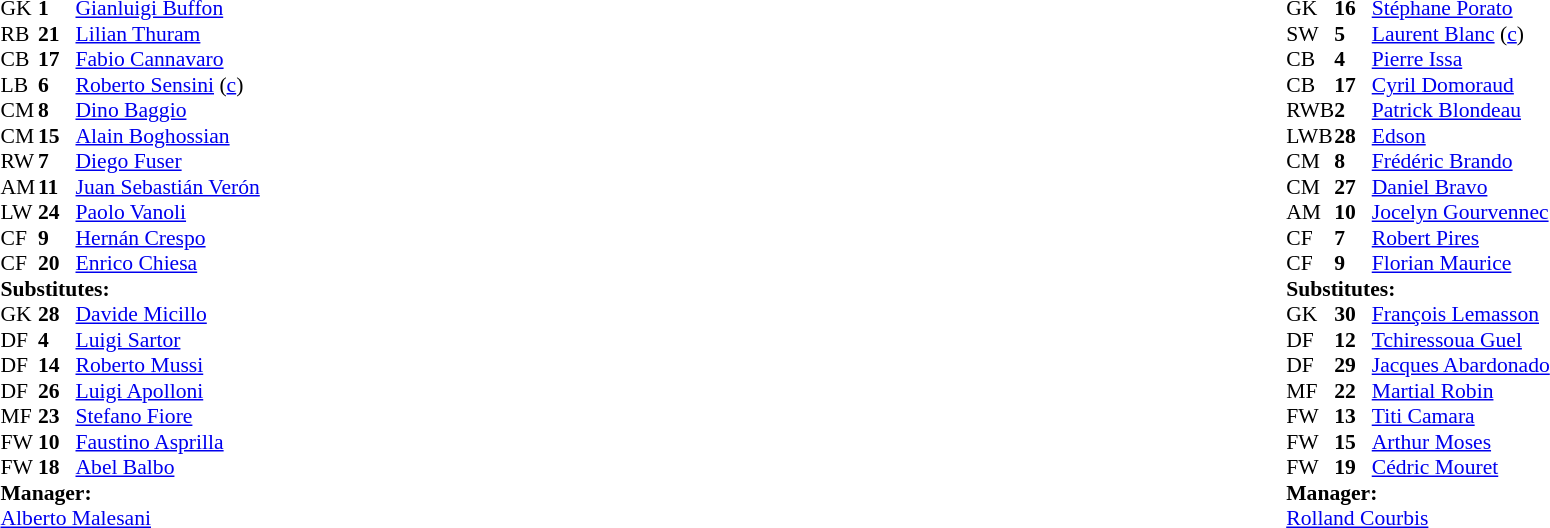<table width="100%">
<tr>
<td valign="top" width="40%"><br><table style="font-size:90%" cellspacing="0" cellpadding="0">
<tr>
<th width=25></th>
<th width=25></th>
</tr>
<tr>
<td>GK</td>
<td><strong>1</strong></td>
<td> <a href='#'>Gianluigi Buffon</a></td>
</tr>
<tr>
<td>RB</td>
<td><strong>21</strong></td>
<td> <a href='#'>Lilian Thuram</a></td>
</tr>
<tr>
<td>CB</td>
<td><strong>17</strong></td>
<td> <a href='#'>Fabio Cannavaro</a></td>
</tr>
<tr>
<td>LB</td>
<td><strong>6</strong></td>
<td> <a href='#'>Roberto Sensini</a> (<a href='#'>c</a>)</td>
</tr>
<tr>
<td>CM</td>
<td><strong>8</strong></td>
<td> <a href='#'>Dino Baggio</a></td>
</tr>
<tr>
<td>CM</td>
<td><strong>15</strong></td>
<td> <a href='#'>Alain Boghossian</a></td>
</tr>
<tr>
<td>RW</td>
<td><strong>7</strong></td>
<td> <a href='#'>Diego Fuser</a></td>
</tr>
<tr>
<td>AM</td>
<td><strong>11</strong></td>
<td> <a href='#'>Juan Sebastián Verón</a></td>
<td></td>
<td></td>
</tr>
<tr>
<td>LW</td>
<td><strong>24</strong></td>
<td> <a href='#'>Paolo Vanoli</a></td>
</tr>
<tr>
<td>CF</td>
<td><strong>9</strong></td>
<td> <a href='#'>Hernán Crespo</a></td>
<td></td>
<td></td>
</tr>
<tr>
<td>CF</td>
<td><strong>20</strong></td>
<td> <a href='#'>Enrico Chiesa</a></td>
<td></td>
<td></td>
</tr>
<tr>
<td colspan=3><strong>Substitutes:</strong></td>
</tr>
<tr>
<td>GK</td>
<td><strong>28</strong></td>
<td> <a href='#'>Davide Micillo</a></td>
</tr>
<tr>
<td>DF</td>
<td><strong>4</strong></td>
<td> <a href='#'>Luigi Sartor</a></td>
</tr>
<tr>
<td>DF</td>
<td><strong>14</strong></td>
<td> <a href='#'>Roberto Mussi</a></td>
</tr>
<tr>
<td>DF</td>
<td><strong>26</strong></td>
<td> <a href='#'>Luigi Apolloni</a></td>
</tr>
<tr>
<td>MF</td>
<td><strong>23</strong></td>
<td> <a href='#'>Stefano Fiore</a></td>
<td></td>
<td></td>
</tr>
<tr>
<td>FW</td>
<td><strong>10</strong></td>
<td> <a href='#'>Faustino Asprilla</a></td>
<td></td>
<td></td>
</tr>
<tr>
<td>FW</td>
<td><strong>18</strong></td>
<td> <a href='#'>Abel Balbo</a></td>
<td></td>
<td></td>
</tr>
<tr>
<td colspan=3><strong>Manager:</strong></td>
</tr>
<tr>
<td colspan=4> <a href='#'>Alberto Malesani</a></td>
</tr>
</table>
</td>
<td valign="top"></td>
<td valign="top" width="50%"><br><table style="font-size:90%;margin:auto" cellspacing="0" cellpadding="0">
<tr>
<th width=25></th>
<th width=25></th>
</tr>
<tr>
<td>GK</td>
<td><strong>16</strong></td>
<td> <a href='#'>Stéphane Porato</a></td>
</tr>
<tr>
<td>SW</td>
<td><strong>5</strong></td>
<td> <a href='#'>Laurent Blanc</a> (<a href='#'>c</a>)</td>
</tr>
<tr>
<td>CB</td>
<td><strong>4</strong></td>
<td> <a href='#'>Pierre Issa</a></td>
</tr>
<tr>
<td>CB</td>
<td><strong>17</strong></td>
<td> <a href='#'>Cyril Domoraud</a></td>
</tr>
<tr>
<td>RWB</td>
<td><strong>2</strong></td>
<td> <a href='#'>Patrick Blondeau</a></td>
<td></td>
</tr>
<tr>
<td>LWB</td>
<td><strong>28</strong></td>
<td> <a href='#'>Edson</a></td>
<td></td>
<td></td>
</tr>
<tr>
<td>CM</td>
<td><strong>8</strong></td>
<td> <a href='#'>Frédéric Brando</a></td>
</tr>
<tr>
<td>CM</td>
<td><strong>27</strong></td>
<td> <a href='#'>Daniel Bravo</a></td>
</tr>
<tr>
<td>AM</td>
<td><strong>10</strong></td>
<td> <a href='#'>Jocelyn Gourvennec</a></td>
</tr>
<tr>
<td>CF</td>
<td><strong>7</strong></td>
<td> <a href='#'>Robert Pires</a></td>
</tr>
<tr>
<td>CF</td>
<td><strong>9</strong></td>
<td> <a href='#'>Florian Maurice</a></td>
</tr>
<tr>
<td colspan=3><strong>Substitutes:</strong></td>
</tr>
<tr>
<td>GK</td>
<td><strong>30</strong></td>
<td> <a href='#'>François Lemasson</a></td>
</tr>
<tr>
<td>DF</td>
<td><strong>12</strong></td>
<td> <a href='#'>Tchiressoua Guel</a></td>
</tr>
<tr>
<td>DF</td>
<td><strong>29</strong></td>
<td> <a href='#'>Jacques Abardonado</a></td>
</tr>
<tr>
<td>MF</td>
<td><strong>22</strong></td>
<td> <a href='#'>Martial Robin</a></td>
</tr>
<tr>
<td>FW</td>
<td><strong>13</strong></td>
<td> <a href='#'>Titi Camara</a></td>
<td></td>
<td></td>
</tr>
<tr>
<td>FW</td>
<td><strong>15</strong></td>
<td> <a href='#'>Arthur Moses</a></td>
</tr>
<tr>
<td>FW</td>
<td><strong>19</strong></td>
<td> <a href='#'>Cédric Mouret</a></td>
</tr>
<tr>
<td colspan=3><strong>Manager:</strong></td>
</tr>
<tr>
<td colspan=4> <a href='#'>Rolland Courbis</a></td>
</tr>
</table>
</td>
</tr>
</table>
